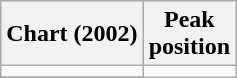<table class="wikitable">
<tr>
<th>Chart (2002)</th>
<th>Peak<br>position</th>
</tr>
<tr>
<td></td>
</tr>
<tr>
</tr>
</table>
